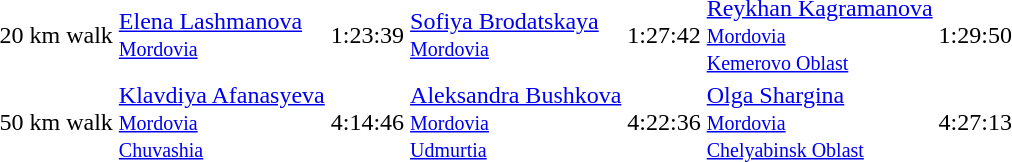<table>
<tr>
<td>20 km walk</td>
<td><a href='#'>Elena Lashmanova</a> <br> <small><a href='#'>Mordovia</a></small></td>
<td>1:23:39</td>
<td><a href='#'>Sofiya Brodatskaya</a> <br> <small><a href='#'>Mordovia</a></small></td>
<td>1:27:42</td>
<td><a href='#'>Reykhan Kagramanova</a> <br> <small><a href='#'>Mordovia</a></small> <br> <small><a href='#'>Kemerovo Oblast</a></small></td>
<td>1:29:50</td>
</tr>
<tr>
<td>50 km walk</td>
<td><a href='#'>Klavdiya Afanasyeva</a> <br> <small><a href='#'>Mordovia</a></small> <br> <small><a href='#'>Chuvashia</a></small></td>
<td>4:14:46</td>
<td><a href='#'>Aleksandra Bushkova</a> <br> <small><a href='#'>Mordovia</a></small> <br> <small><a href='#'>Udmurtia</a></small></td>
<td>4:22:36</td>
<td><a href='#'>Olga Shargina</a> <br> <small><a href='#'>Mordovia</a></small> <br> <small><a href='#'>Chelyabinsk Oblast</a></small></td>
<td>4:27:13</td>
</tr>
</table>
